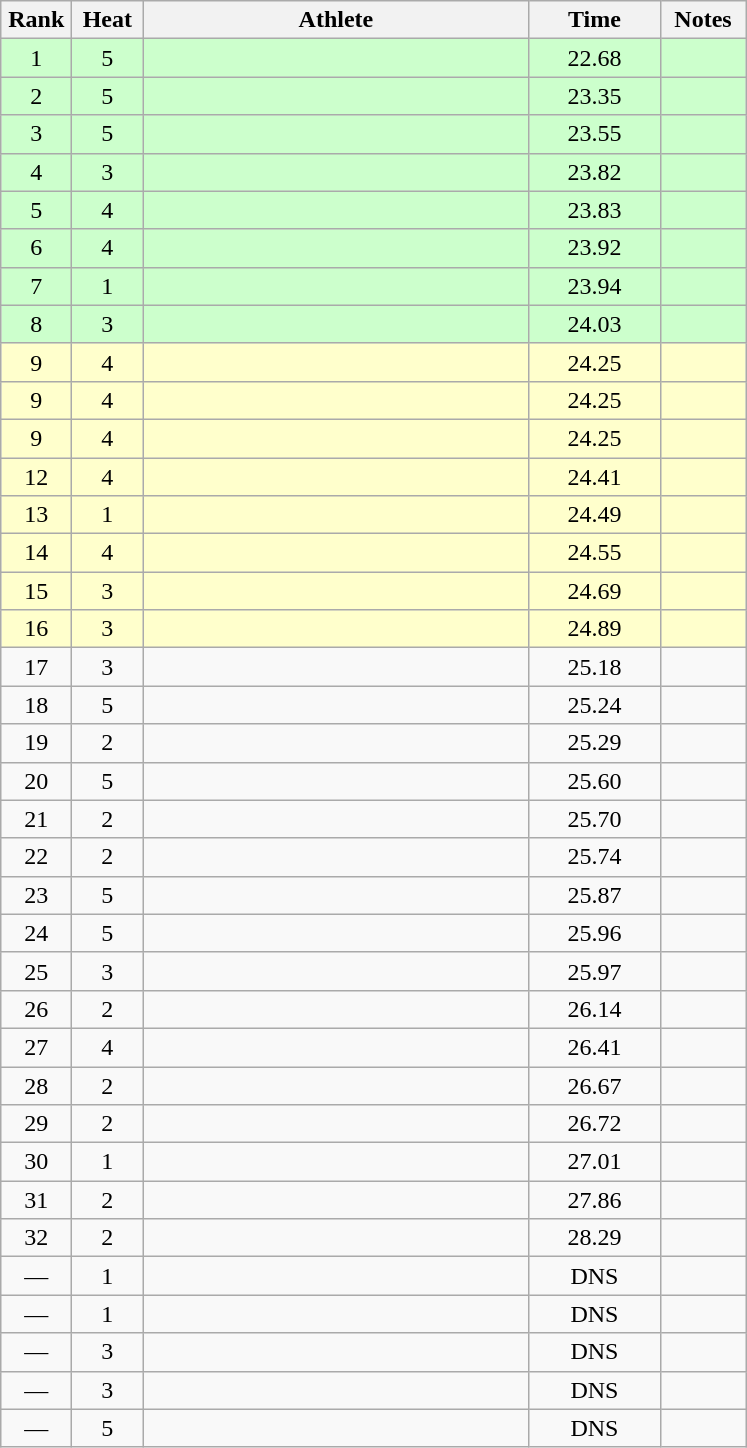<table class="wikitable" style="text-align:center">
<tr>
<th width=40>Rank</th>
<th width=40>Heat</th>
<th width=250>Athlete</th>
<th width=80>Time</th>
<th width=50>Notes</th>
</tr>
<tr bgcolor="ccffcc">
<td>1</td>
<td>5</td>
<td align=left></td>
<td>22.68</td>
<td></td>
</tr>
<tr bgcolor="ccffcc">
<td>2</td>
<td>5</td>
<td align=left></td>
<td>23.35</td>
<td></td>
</tr>
<tr bgcolor="ccffcc">
<td>3</td>
<td>5</td>
<td align=left></td>
<td>23.55</td>
<td></td>
</tr>
<tr bgcolor="ccffcc">
<td>4</td>
<td>3</td>
<td align=left></td>
<td>23.82</td>
<td></td>
</tr>
<tr bgcolor="ccffcc">
<td>5</td>
<td>4</td>
<td align=left></td>
<td>23.83</td>
<td></td>
</tr>
<tr bgcolor="ccffcc">
<td>6</td>
<td>4</td>
<td align=left></td>
<td>23.92</td>
<td></td>
</tr>
<tr bgcolor="ccffcc">
<td>7</td>
<td>1</td>
<td align=left></td>
<td>23.94</td>
<td></td>
</tr>
<tr bgcolor="ccffcc">
<td>8</td>
<td>3</td>
<td align=left></td>
<td>24.03</td>
<td></td>
</tr>
<tr bgcolor="ffffcc">
<td>9</td>
<td>4</td>
<td align=left></td>
<td>24.25</td>
<td></td>
</tr>
<tr bgcolor="ffffcc">
<td>9</td>
<td>4</td>
<td align=left></td>
<td>24.25</td>
<td></td>
</tr>
<tr bgcolor="ffffcc">
<td>9</td>
<td>4</td>
<td align=left></td>
<td>24.25</td>
<td></td>
</tr>
<tr bgcolor="ffffcc">
<td>12</td>
<td>4</td>
<td align=left></td>
<td>24.41</td>
<td></td>
</tr>
<tr bgcolor="ffffcc">
<td>13</td>
<td>1</td>
<td align=left></td>
<td>24.49</td>
<td></td>
</tr>
<tr bgcolor="ffffcc">
<td>14</td>
<td>4</td>
<td align=left></td>
<td>24.55</td>
<td></td>
</tr>
<tr bgcolor="ffffcc">
<td>15</td>
<td>3</td>
<td align=left></td>
<td>24.69</td>
<td></td>
</tr>
<tr bgcolor="ffffcc">
<td>16</td>
<td>3</td>
<td align=left></td>
<td>24.89</td>
<td></td>
</tr>
<tr>
<td>17</td>
<td>3</td>
<td align=left></td>
<td>25.18</td>
<td></td>
</tr>
<tr>
<td>18</td>
<td>5</td>
<td align=left></td>
<td>25.24</td>
<td></td>
</tr>
<tr>
<td>19</td>
<td>2</td>
<td align=left></td>
<td>25.29</td>
<td></td>
</tr>
<tr>
<td>20</td>
<td>5</td>
<td align=left></td>
<td>25.60</td>
<td></td>
</tr>
<tr>
<td>21</td>
<td>2</td>
<td align=left></td>
<td>25.70</td>
<td></td>
</tr>
<tr>
<td>22</td>
<td>2</td>
<td align=left></td>
<td>25.74</td>
<td></td>
</tr>
<tr>
<td>23</td>
<td>5</td>
<td align=left></td>
<td>25.87</td>
<td></td>
</tr>
<tr>
<td>24</td>
<td>5</td>
<td align=left></td>
<td>25.96</td>
<td></td>
</tr>
<tr>
<td>25</td>
<td>3</td>
<td align=left></td>
<td>25.97</td>
<td></td>
</tr>
<tr>
<td>26</td>
<td>2</td>
<td align=left></td>
<td>26.14</td>
<td></td>
</tr>
<tr>
<td>27</td>
<td>4</td>
<td align=left></td>
<td>26.41</td>
<td></td>
</tr>
<tr>
<td>28</td>
<td>2</td>
<td align=left></td>
<td>26.67</td>
<td></td>
</tr>
<tr>
<td>29</td>
<td>2</td>
<td align=left></td>
<td>26.72</td>
<td></td>
</tr>
<tr>
<td>30</td>
<td>1</td>
<td align=left></td>
<td>27.01</td>
<td></td>
</tr>
<tr>
<td>31</td>
<td>2</td>
<td align=left></td>
<td>27.86</td>
<td></td>
</tr>
<tr>
<td>32</td>
<td>2</td>
<td align=left></td>
<td>28.29</td>
<td></td>
</tr>
<tr>
<td>—</td>
<td>1</td>
<td align=left></td>
<td>DNS</td>
<td></td>
</tr>
<tr>
<td>—</td>
<td>1</td>
<td align=left></td>
<td>DNS</td>
<td></td>
</tr>
<tr>
<td>—</td>
<td>3</td>
<td align=left></td>
<td>DNS</td>
<td></td>
</tr>
<tr>
<td>—</td>
<td>3</td>
<td align=left></td>
<td>DNS</td>
<td></td>
</tr>
<tr>
<td>—</td>
<td>5</td>
<td align=left></td>
<td>DNS</td>
<td></td>
</tr>
</table>
